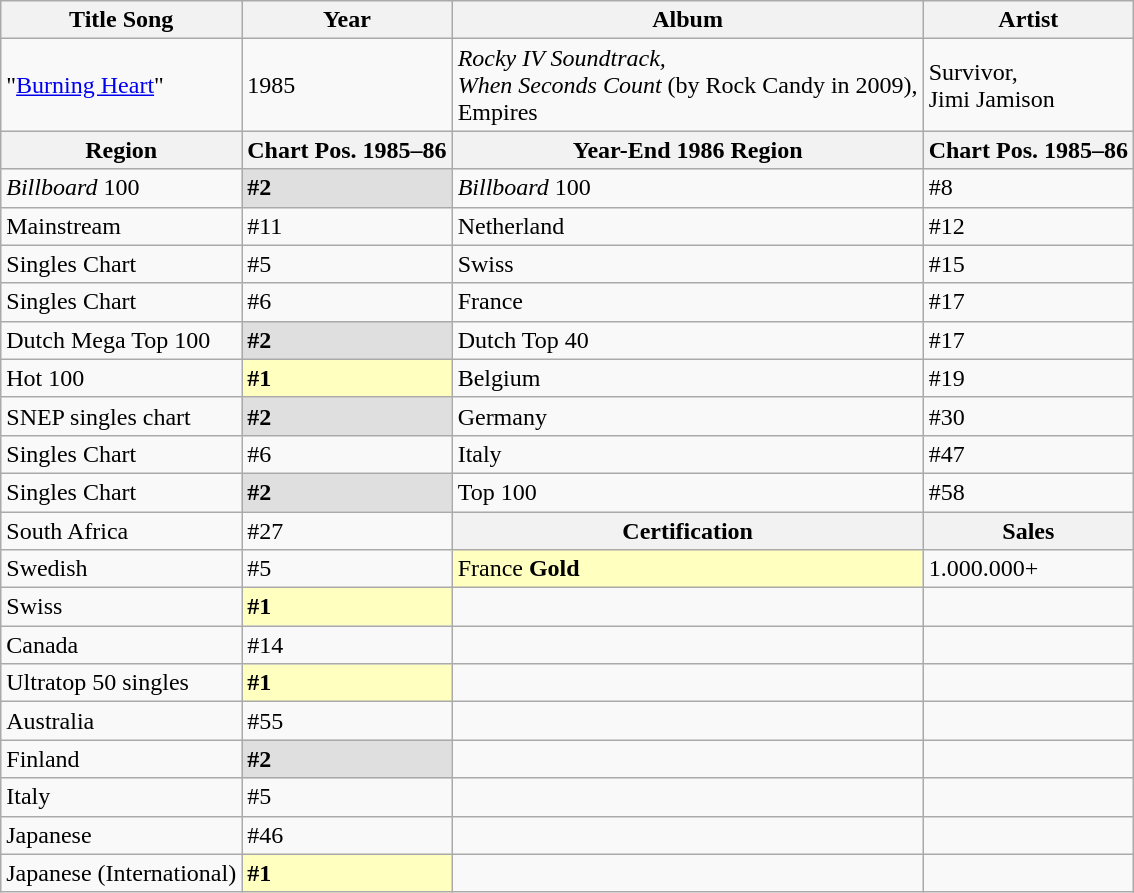<table class="wikitable">
<tr>
<th>Title Song</th>
<th>Year</th>
<th>Album</th>
<th>Artist</th>
</tr>
<tr>
<td>"<a href='#'>Burning Heart</a>"</td>
<td>1985</td>
<td><em>Rocky IV Soundtrack,</em><br><em>When Seconds Count</em> (by Rock Candy in 2009),<br>Empires</td>
<td>Survivor,<br>Jimi Jamison</td>
</tr>
<tr>
<th>Region</th>
<th>Chart Pos. 1985–86</th>
<th>Year-End 1986 Region</th>
<th>Chart Pos. 1985–86</th>
</tr>
<tr>
<td><em>Billboard</em> 100</td>
<td style="background:#DFDFDF;"><strong>#2</strong></td>
<td><em>Billboard</em> 100</td>
<td>#8</td>
</tr>
<tr>
<td>Mainstream</td>
<td>#11</td>
<td>Netherland</td>
<td>#12</td>
</tr>
<tr>
<td>Singles Chart</td>
<td>#5</td>
<td>Swiss</td>
<td>#15</td>
</tr>
<tr>
<td>Singles Chart</td>
<td>#6</td>
<td>France</td>
<td>#17</td>
</tr>
<tr>
<td>Dutch Mega Top 100</td>
<td style="background:#DFDFDF;"><strong>#2</strong></td>
<td>Dutch Top 40</td>
<td>#17</td>
</tr>
<tr>
<td>Hot 100</td>
<td style="background:#FFFFBF;"><strong>#1</strong></td>
<td>Belgium</td>
<td>#19</td>
</tr>
<tr>
<td>SNEP singles chart</td>
<td style="background:#DFDFDF;"><strong>#2</strong></td>
<td>Germany</td>
<td>#30</td>
</tr>
<tr>
<td>Singles Chart</td>
<td>#6</td>
<td>Italy</td>
<td>#47</td>
</tr>
<tr>
<td>Singles Chart</td>
<td style="background:#DFDFDF;"><strong>#2</strong></td>
<td>Top 100</td>
<td>#58</td>
</tr>
<tr>
<td>South Africa</td>
<td>#27</td>
<th>Certification</th>
<th>Sales</th>
</tr>
<tr>
<td>Swedish</td>
<td>#5</td>
<td style="background:#FFFFBF;">France <strong>Gold</strong></td>
<td>1.000.000+</td>
</tr>
<tr>
<td>Swiss</td>
<td style="background:#FFFFBF;"><strong>#1</strong></td>
<td></td>
<td></td>
</tr>
<tr>
<td>Canada</td>
<td>#14</td>
<td></td>
<td></td>
</tr>
<tr>
<td>Ultratop 50 singles</td>
<td style="background:#FFFFBF;"><strong>#1</strong></td>
<td></td>
<td></td>
</tr>
<tr>
<td>Australia</td>
<td>#55</td>
<td></td>
<td></td>
</tr>
<tr>
<td>Finland</td>
<td style="background:#DFDFDF;"><strong>#2</strong></td>
<td></td>
<td></td>
</tr>
<tr>
<td>Italy</td>
<td>#5</td>
<td></td>
<td></td>
</tr>
<tr>
<td>Japanese</td>
<td>#46</td>
<td></td>
<td></td>
</tr>
<tr>
<td>Japanese (International)</td>
<td style="background:#FFFFBF;"><strong>#1</strong></td>
<td></td>
<td></td>
</tr>
</table>
